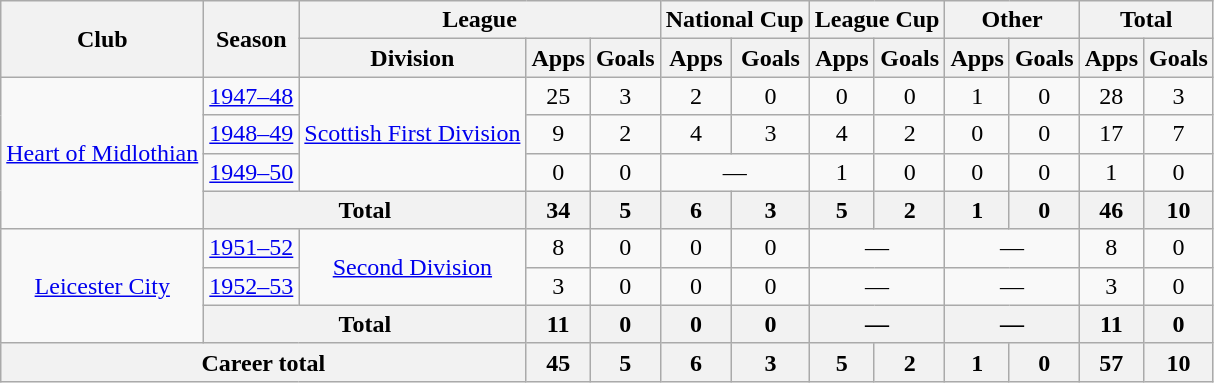<table class="wikitable" style="text-align: center">
<tr>
<th rowspan="2">Club</th>
<th rowspan="2">Season</th>
<th colspan="3">League</th>
<th colspan="2">National Cup</th>
<th colspan="2">League Cup</th>
<th colspan="2">Other</th>
<th colspan="2">Total</th>
</tr>
<tr>
<th>Division</th>
<th>Apps</th>
<th>Goals</th>
<th>Apps</th>
<th>Goals</th>
<th>Apps</th>
<th>Goals</th>
<th>Apps</th>
<th>Goals</th>
<th>Apps</th>
<th>Goals</th>
</tr>
<tr>
<td rowspan="4"><a href='#'>Heart of Midlothian</a></td>
<td><a href='#'>1947–48</a></td>
<td rowspan="3"><a href='#'>Scottish First Division</a></td>
<td>25</td>
<td>3</td>
<td>2</td>
<td>0</td>
<td>0</td>
<td>0</td>
<td>1</td>
<td>0</td>
<td>28</td>
<td>3</td>
</tr>
<tr>
<td><a href='#'>1948–49</a></td>
<td>9</td>
<td>2</td>
<td>4</td>
<td>3</td>
<td>4</td>
<td>2</td>
<td>0</td>
<td>0</td>
<td>17</td>
<td>7</td>
</tr>
<tr>
<td><a href='#'>1949–50</a></td>
<td>0</td>
<td>0</td>
<td colspan="2">―</td>
<td>1</td>
<td>0</td>
<td>0</td>
<td>0</td>
<td>1</td>
<td>0</td>
</tr>
<tr>
<th colspan="2">Total</th>
<th>34</th>
<th>5</th>
<th>6</th>
<th>3</th>
<th>5</th>
<th>2</th>
<th>1</th>
<th>0</th>
<th>46</th>
<th>10</th>
</tr>
<tr>
<td rowspan="3"><a href='#'>Leicester City</a></td>
<td><a href='#'>1951–52</a></td>
<td rowspan="2"><a href='#'>Second Division</a></td>
<td>8</td>
<td>0</td>
<td>0</td>
<td>0</td>
<td colspan="2">―</td>
<td colspan="2">―</td>
<td>8</td>
<td>0</td>
</tr>
<tr>
<td><a href='#'>1952–53</a></td>
<td>3</td>
<td>0</td>
<td>0</td>
<td>0</td>
<td colspan="2">―</td>
<td colspan="2">―</td>
<td>3</td>
<td>0</td>
</tr>
<tr>
<th colspan="2">Total</th>
<th>11</th>
<th>0</th>
<th>0</th>
<th>0</th>
<th colspan="2">―</th>
<th colspan="2">―</th>
<th>11</th>
<th>0</th>
</tr>
<tr>
<th colspan="3">Career total</th>
<th>45</th>
<th>5</th>
<th>6</th>
<th>3</th>
<th>5</th>
<th>2</th>
<th>1</th>
<th>0</th>
<th>57</th>
<th>10</th>
</tr>
</table>
